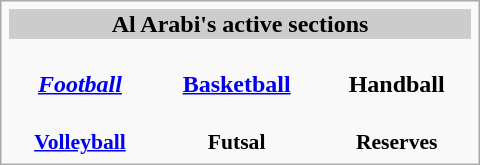<table class="infobox" style="width: 20em; font-size: 95%em;">
<tr bgcolor="#cccccc" style="text-align: center">
<th colspan="3">Al Arabi's active sections</th>
</tr>
<tr style="text-align: center">
<td><br><strong><em><a href='#'>Football</a></em></strong></td>
<td><br><strong><a href='#'>Basketball</a></strong></td>
<td><br><strong>Handball</strong></td>
</tr>
<tr style="font-size: 90%; text-align: center">
<td><br><strong><a href='#'>Volleyball</a></strong></td>
<td><br><strong>Futsal</strong></td>
<td><br><strong>Reserves</strong></td>
</tr>
</table>
